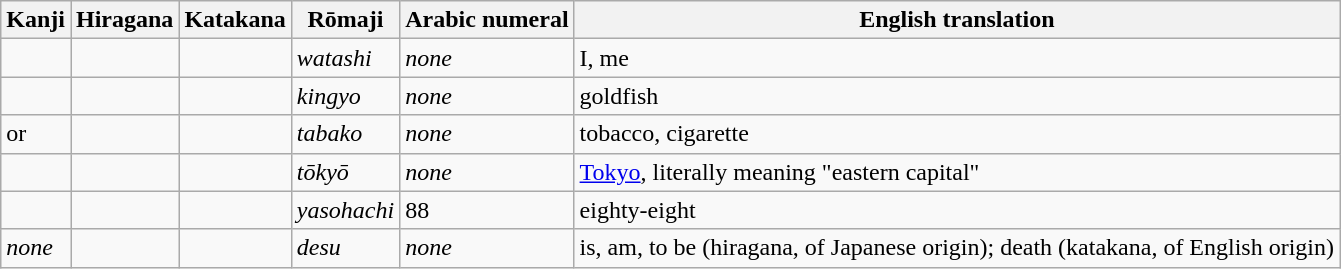<table class="wikitable">
<tr>
<th>Kanji</th>
<th>Hiragana</th>
<th>Katakana</th>
<th>Rōmaji</th>
<th>Arabic numeral</th>
<th>English translation</th>
</tr>
<tr>
<td></td>
<td></td>
<td></td>
<td><em>watashi</em></td>
<td><em>none</em></td>
<td>I, me</td>
</tr>
<tr>
<td></td>
<td></td>
<td></td>
<td><em>kingyo</em></td>
<td><em>none</em></td>
<td>goldfish</td>
</tr>
<tr>
<td> or </td>
<td></td>
<td></td>
<td><em>tabako</em></td>
<td><em>none</em></td>
<td>tobacco, cigarette</td>
</tr>
<tr>
<td></td>
<td></td>
<td></td>
<td><em>tōkyō</em></td>
<td><em>none</em></td>
<td><a href='#'>Tokyo</a>, literally meaning "eastern capital"</td>
</tr>
<tr>
<td></td>
<td></td>
<td></td>
<td><em>yasohachi</em></td>
<td>88</td>
<td>eighty-eight</td>
</tr>
<tr>
<td><em>none</em></td>
<td></td>
<td></td>
<td><em>desu</em></td>
<td><em>none</em></td>
<td>is, am, to be (hiragana, of Japanese origin); death (katakana, of English origin)</td>
</tr>
</table>
